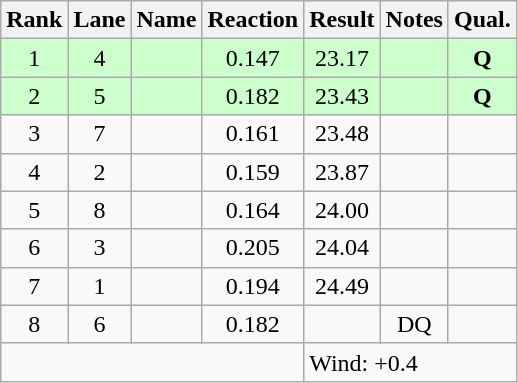<table class="wikitable sortable" style="text-align:center">
<tr>
<th>Rank</th>
<th>Lane</th>
<th>Name</th>
<th>Reaction</th>
<th>Result</th>
<th>Notes</th>
<th>Qual.</th>
</tr>
<tr bgcolor=ccffcc>
<td>1</td>
<td>4</td>
<td align="left"></td>
<td>0.147</td>
<td>23.17</td>
<td></td>
<td><strong>Q</strong></td>
</tr>
<tr bgcolor=ccffcc>
<td>2</td>
<td>5</td>
<td align="left"></td>
<td>0.182</td>
<td>23.43</td>
<td></td>
<td><strong>Q</strong></td>
</tr>
<tr>
<td>3</td>
<td>7</td>
<td align="left"></td>
<td>0.161</td>
<td>23.48</td>
<td></td>
<td></td>
</tr>
<tr>
<td>4</td>
<td>2</td>
<td align="left"></td>
<td>0.159</td>
<td>23.87</td>
<td></td>
<td></td>
</tr>
<tr>
<td>5</td>
<td>8</td>
<td align="left"></td>
<td>0.164</td>
<td>24.00</td>
<td></td>
<td></td>
</tr>
<tr>
<td>6</td>
<td>3</td>
<td align="left"></td>
<td>0.205</td>
<td>24.04</td>
<td></td>
<td></td>
</tr>
<tr>
<td>7</td>
<td>1</td>
<td align="left"></td>
<td>0.194</td>
<td>24.49</td>
<td></td>
<td></td>
</tr>
<tr>
<td>8</td>
<td>6</td>
<td align="left"></td>
<td>0.182</td>
<td></td>
<td>DQ</td>
<td></td>
</tr>
<tr class="sortbottom">
<td colspan=4></td>
<td colspan="3" style="text-align:left;">Wind: +0.4</td>
</tr>
</table>
